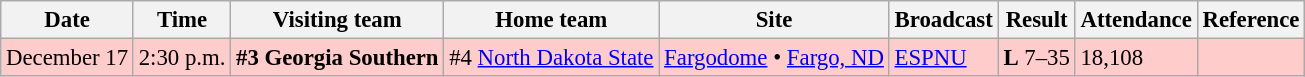<table class="wikitable" style="font-size:95%;">
<tr>
<th>Date</th>
<th>Time</th>
<th>Visiting team</th>
<th>Home team</th>
<th>Site</th>
<th>Broadcast</th>
<th>Result</th>
<th>Attendance</th>
<th class="unsortable">Reference</th>
</tr>
<tr bgcolor=ffcccc>
<td>December 17</td>
<td>2:30 p.m.</td>
<td><strong>#3 Georgia Southern</strong></td>
<td>#4 <a href='#'>North Dakota State</a></td>
<td><a href='#'>Fargodome</a> • <a href='#'>Fargo, ND</a></td>
<td><a href='#'>ESPNU</a></td>
<td><strong>L</strong> 7–35</td>
<td>18,108</td>
<td align="center"></td>
</tr>
</table>
